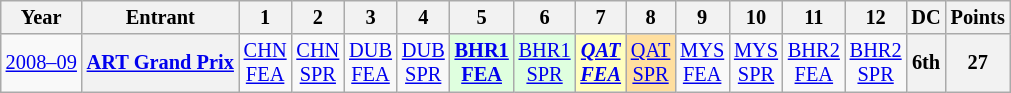<table class="wikitable" style="text-align:center; font-size:85%">
<tr>
<th>Year</th>
<th>Entrant</th>
<th>1</th>
<th>2</th>
<th>3</th>
<th>4</th>
<th>5</th>
<th>6</th>
<th>7</th>
<th>8</th>
<th>9</th>
<th>10</th>
<th>11</th>
<th>12</th>
<th>DC</th>
<th>Points</th>
</tr>
<tr>
<td nowrap><a href='#'>2008–09</a></td>
<th nowrap><a href='#'>ART Grand Prix</a></th>
<td><a href='#'>CHN<br>FEA</a></td>
<td><a href='#'>CHN<br>SPR</a></td>
<td><a href='#'>DUB<br>FEA</a></td>
<td><a href='#'>DUB<br>SPR</a></td>
<td style="background:#DFFFDF;"><strong><a href='#'>BHR1<br>FEA</a></strong><br></td>
<td style="background:#DFFFDF;"><a href='#'>BHR1<br>SPR</a><br></td>
<td style="background:#FFFFBF;"><strong><em><a href='#'>QAT<br>FEA</a></em></strong><br></td>
<td style="background:#FFDF9F;"><a href='#'>QAT<br>SPR</a><br></td>
<td><a href='#'>MYS<br>FEA</a></td>
<td><a href='#'>MYS<br>SPR</a></td>
<td><a href='#'>BHR2<br>FEA</a></td>
<td><a href='#'>BHR2<br>SPR</a></td>
<th>6th</th>
<th>27</th>
</tr>
</table>
